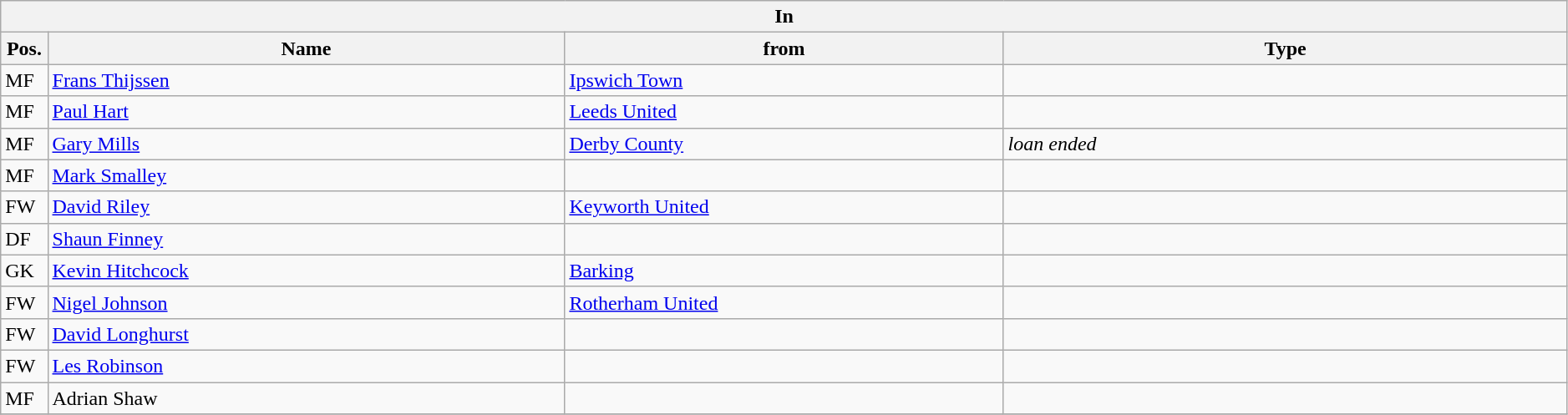<table class="wikitable" style="font-size:100%;width:99%;">
<tr>
<th colspan="4">In</th>
</tr>
<tr>
<th width=3%>Pos.</th>
<th width=33%>Name</th>
<th width=28%>from</th>
<th width=36%>Type</th>
</tr>
<tr>
<td>MF</td>
<td><a href='#'>Frans Thijssen</a></td>
<td><a href='#'>Ipswich Town</a></td>
<td></td>
</tr>
<tr>
<td>MF</td>
<td><a href='#'>Paul Hart</a></td>
<td><a href='#'>Leeds United</a></td>
<td></td>
</tr>
<tr>
<td>MF</td>
<td><a href='#'>Gary Mills</a></td>
<td><a href='#'>Derby County</a></td>
<td><em>loan ended</em></td>
</tr>
<tr>
<td>MF</td>
<td><a href='#'>Mark Smalley</a></td>
<td></td>
<td></td>
</tr>
<tr>
<td>FW</td>
<td><a href='#'>David Riley</a></td>
<td><a href='#'>Keyworth United</a></td>
<td></td>
</tr>
<tr>
<td>DF</td>
<td><a href='#'>Shaun Finney</a></td>
<td></td>
<td></td>
</tr>
<tr>
<td>GK</td>
<td><a href='#'>Kevin Hitchcock</a></td>
<td><a href='#'>Barking</a></td>
<td></td>
</tr>
<tr>
<td>FW</td>
<td><a href='#'>Nigel Johnson</a></td>
<td><a href='#'>Rotherham United</a></td>
<td></td>
</tr>
<tr>
<td>FW</td>
<td><a href='#'>David Longhurst</a></td>
<td></td>
<td></td>
</tr>
<tr>
<td>FW</td>
<td><a href='#'>Les Robinson</a></td>
<td></td>
<td></td>
</tr>
<tr>
<td>MF</td>
<td>Adrian Shaw</td>
<td></td>
<td></td>
</tr>
<tr>
</tr>
</table>
